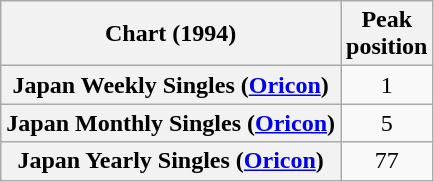<table class="wikitable sortable plainrowheaders" style="text-align:center;">
<tr>
<th scope="col">Chart (1994)</th>
<th scope="col">Peak<br>position</th>
</tr>
<tr>
<th scope="row">Japan Weekly Singles (<a href='#'>Oricon</a>)</th>
<td style="text-align:center;">1</td>
</tr>
<tr>
<th scope="row">Japan Monthly Singles (<a href='#'>Oricon</a>)</th>
<td style="text-align:center;">5</td>
</tr>
<tr>
<th scope="row">Japan Yearly Singles (<a href='#'>Oricon</a>)</th>
<td style="text-align:center;">77</td>
</tr>
</table>
